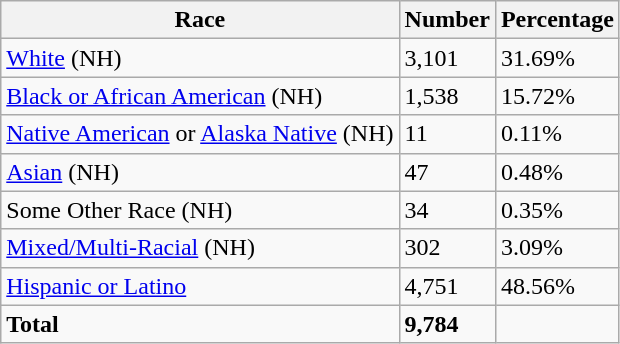<table class="wikitable">
<tr>
<th>Race</th>
<th>Number</th>
<th>Percentage</th>
</tr>
<tr>
<td><a href='#'>White</a> (NH)</td>
<td>3,101</td>
<td>31.69%</td>
</tr>
<tr>
<td><a href='#'>Black or African American</a> (NH)</td>
<td>1,538</td>
<td>15.72%</td>
</tr>
<tr>
<td><a href='#'>Native American</a> or <a href='#'>Alaska Native</a> (NH)</td>
<td>11</td>
<td>0.11%</td>
</tr>
<tr>
<td><a href='#'>Asian</a> (NH)</td>
<td>47</td>
<td>0.48%</td>
</tr>
<tr>
<td>Some Other Race (NH)</td>
<td>34</td>
<td>0.35%</td>
</tr>
<tr>
<td><a href='#'>Mixed/Multi-Racial</a> (NH)</td>
<td>302</td>
<td>3.09%</td>
</tr>
<tr>
<td><a href='#'>Hispanic or Latino</a></td>
<td>4,751</td>
<td>48.56%</td>
</tr>
<tr>
<td><strong>Total</strong></td>
<td><strong>9,784</strong></td>
<td></td>
</tr>
</table>
